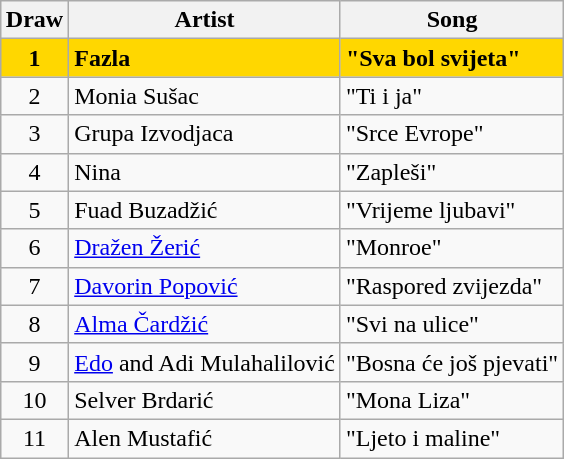<table class="sortable wikitable" style="margin: 1em auto 1em auto; text-align:center">
<tr>
<th>Draw</th>
<th>Artist</th>
<th>Song</th>
</tr>
<tr style="background:gold; font-weight:bold;">
<td>1</td>
<td align="left">Fazla</td>
<td align="left">"Sva bol svijeta"</td>
</tr>
<tr>
<td>2</td>
<td align="left">Monia Sušac</td>
<td align="left">"Ti i ja"</td>
</tr>
<tr>
<td>3</td>
<td align="left">Grupa Izvodjaca</td>
<td align="left">"Srce Evrope"</td>
</tr>
<tr>
<td>4</td>
<td align="left">Nina</td>
<td align="left">"Zapleši"</td>
</tr>
<tr>
<td>5</td>
<td align="left">Fuad Buzadžić</td>
<td align="left">"Vrijeme ljubavi"</td>
</tr>
<tr>
<td>6</td>
<td align="left"><a href='#'>Dražen Žerić</a></td>
<td align="left">"Monroe"</td>
</tr>
<tr>
<td>7</td>
<td align="left"><a href='#'>Davorin Popović</a></td>
<td align="left">"Raspored zvijezda"</td>
</tr>
<tr>
<td>8</td>
<td align="left"><a href='#'>Alma Čardžić</a></td>
<td align="left">"Svi na ulice"</td>
</tr>
<tr>
<td>9</td>
<td align="left"><a href='#'>Edo</a> and Adi Mulahalilović</td>
<td align="left">"Bosna će još pjevati"</td>
</tr>
<tr>
<td>10</td>
<td align="left">Selver Brdarić</td>
<td align="left">"Mona Liza"</td>
</tr>
<tr>
<td>11</td>
<td align="left">Alen Mustafić</td>
<td align="left">"Ljeto i maline"</td>
</tr>
</table>
